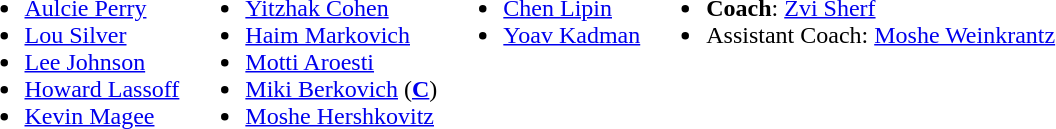<table>
<tr valign="top">
<td><br><ul><li>  <a href='#'>Aulcie Perry</a></li><li>  <a href='#'>Lou Silver</a></li><li> <a href='#'>Lee Johnson</a></li><li>  <a href='#'>Howard Lassoff</a></li><li> <a href='#'>Kevin Magee</a></li></ul></td>
<td><br><ul><li> <a href='#'>Yitzhak Cohen</a></li><li> <a href='#'>Haim Markovich</a></li><li> <a href='#'>Motti Aroesti</a></li><li> <a href='#'>Miki Berkovich</a> (<strong><a href='#'>C</a></strong>)</li><li> <a href='#'>Moshe Hershkovitz</a></li></ul></td>
<td><br><ul><li> <a href='#'>Chen Lipin</a></li><li> <a href='#'>Yoav Kadman</a></li></ul></td>
<td><br><ul><li><strong>Coach</strong>:  <a href='#'>Zvi Sherf</a></li><li>Assistant Coach:  <a href='#'>Moshe Weinkrantz</a></li></ul></td>
</tr>
</table>
